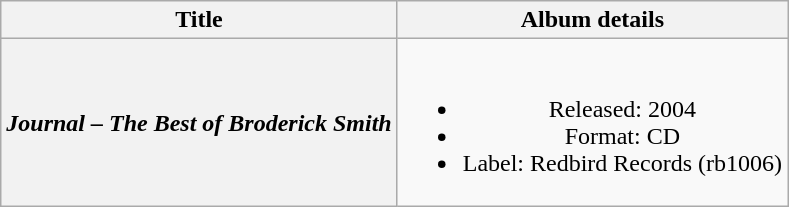<table class="wikitable plainrowheaders" style="text-align:center">
<tr>
<th>Title</th>
<th>Album details</th>
</tr>
<tr>
<th scope="row"><em>Journal – The Best of Broderick Smith</em></th>
<td><br><ul><li>Released: 2004</li><li>Format: CD</li><li>Label: Redbird Records (rb1006)</li></ul></td>
</tr>
</table>
